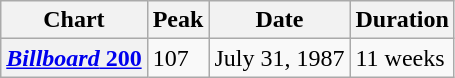<table class="wikitable">
<tr>
<th scope="col">Chart</th>
<th scope="col">Peak</th>
<th scope="col">Date</th>
<th scope="col">Duration</th>
</tr>
<tr>
<th scope="row"><a href='#'><em>Billboard</em> 200</a></th>
<td>107</td>
<td>July 31, 1987</td>
<td>11 weeks</td>
</tr>
</table>
